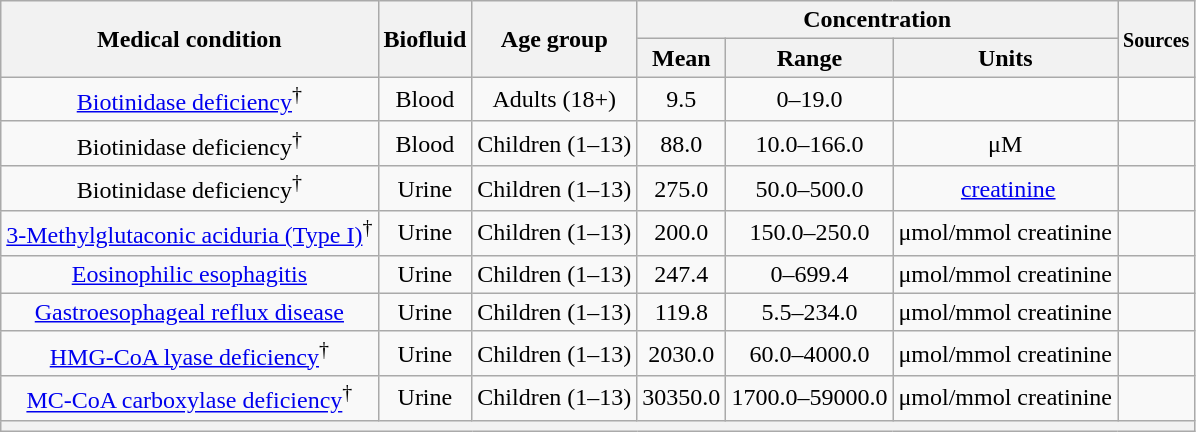<table class="wikitable sortable" style="text-align:center;">
<tr>
<th scope="col" class="sortable"   rowspan="2">Medical condition</th>
<th scope="col" class="sortable"   rowspan="2">Biofluid</th>
<th scope="col" class="unsortable" rowspan="2">Age group</th>
<th scope="col" class="sortable"   colspan="3">Concentration</th>
<th scope="col" class="unsortable" rowspan="2"><small>Sources</small></th>
</tr>
<tr>
<th scope="col" class="sortable">Mean</th>
<th scope="col" class="unsortable">Range</th>
<th scope="col" class="sortable">Units</th>
</tr>
<tr>
<td><a href='#'>Biotinidase deficiency</a><sup>†</sup></td>
<td>Blood</td>
<td>Adults (18+)</td>
<td>9.5</td>
<td>0–19.0</td>
<td></td>
<td></td>
</tr>
<tr>
<td>Biotinidase deficiency<sup>†</sup></td>
<td>Blood</td>
<td>Children (1–13)</td>
<td>88.0</td>
<td>10.0–166.0</td>
<td>μM</td>
<td></td>
</tr>
<tr>
<td>Biotinidase deficiency<sup>†</sup></td>
<td>Urine</td>
<td>Children (1–13)</td>
<td>275.0</td>
<td>50.0–500.0</td>
<td> <a href='#'>creatinine</a></td>
<td></td>
</tr>
<tr>
<td><a href='#'>3-Methylglutaconic aciduria (Type I)</a><sup>†</sup></td>
<td>Urine</td>
<td>Children (1–13)</td>
<td>200.0</td>
<td>150.0–250.0</td>
<td>μmol/mmol creatinine</td>
<td></td>
</tr>
<tr>
<td><a href='#'>Eosinophilic esophagitis</a></td>
<td>Urine</td>
<td>Children (1–13)</td>
<td>247.4</td>
<td>0–699.4</td>
<td>μmol/mmol creatinine</td>
<td></td>
</tr>
<tr>
<td><a href='#'>Gastroesophageal reflux disease</a></td>
<td>Urine</td>
<td>Children (1–13)</td>
<td>119.8</td>
<td>5.5–234.0</td>
<td>μmol/mmol creatinine</td>
<td></td>
</tr>
<tr>
<td><a href='#'>HMG-CoA lyase deficiency</a><sup>†</sup></td>
<td>Urine</td>
<td>Children (1–13)</td>
<td>2030.0</td>
<td>60.0–4000.0</td>
<td>μmol/mmol creatinine</td>
<td></td>
</tr>
<tr>
<td><a href='#'>MC-CoA carboxylase deficiency</a><sup>†</sup></td>
<td>Urine</td>
<td>Children (1–13)</td>
<td>30350.0</td>
<td>1700.0–59000.0</td>
<td>μmol/mmol creatinine</td>
<td></td>
</tr>
<tr>
<th scope="col" colspan="7" style="text-align:center;"><small></small></th>
</tr>
</table>
